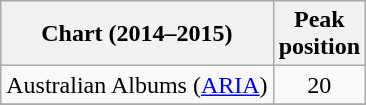<table class="wikitable sortable">
<tr>
<th>Chart (2014–2015)</th>
<th>Peak<br>position</th>
</tr>
<tr>
<td>Australian Albums (<a href='#'>ARIA</a>)</td>
<td align="center">20</td>
</tr>
<tr>
</tr>
<tr>
</tr>
<tr>
</tr>
</table>
